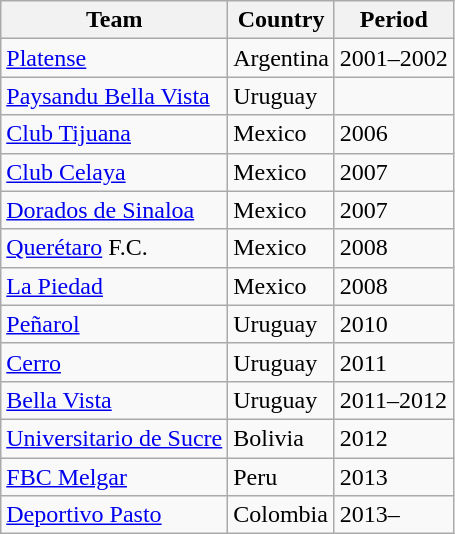<table class="wikitable" border="1">
<tr>
<th>Team</th>
<th>Country</th>
<th>Period</th>
</tr>
<tr>
<td><a href='#'>Platense</a></td>
<td>Argentina</td>
<td>2001–2002</td>
</tr>
<tr>
<td><a href='#'>Paysandu Bella Vista</a></td>
<td>Uruguay</td>
<td></td>
</tr>
<tr>
<td><a href='#'>Club Tijuana</a></td>
<td>Mexico</td>
<td>2006</td>
</tr>
<tr>
<td><a href='#'>Club Celaya</a></td>
<td>Mexico</td>
<td>2007</td>
</tr>
<tr>
<td><a href='#'>Dorados de Sinaloa</a></td>
<td>Mexico</td>
<td>2007</td>
</tr>
<tr>
<td><a href='#'>Querétaro</a> F.C.</td>
<td>Mexico</td>
<td>2008</td>
</tr>
<tr>
<td><a href='#'>La Piedad</a></td>
<td>Mexico</td>
<td>2008</td>
</tr>
<tr>
<td><a href='#'>Peñarol</a></td>
<td>Uruguay</td>
<td>2010</td>
</tr>
<tr>
<td><a href='#'>Cerro</a></td>
<td>Uruguay</td>
<td>2011</td>
</tr>
<tr>
<td><a href='#'>Bella Vista</a></td>
<td>Uruguay</td>
<td>2011–2012</td>
</tr>
<tr>
<td><a href='#'>Universitario de Sucre</a></td>
<td>Bolivia</td>
<td>2012</td>
</tr>
<tr>
<td><a href='#'>FBC Melgar</a></td>
<td>Peru</td>
<td>2013</td>
</tr>
<tr>
<td><a href='#'>Deportivo Pasto</a></td>
<td>Colombia</td>
<td>2013–</td>
</tr>
</table>
